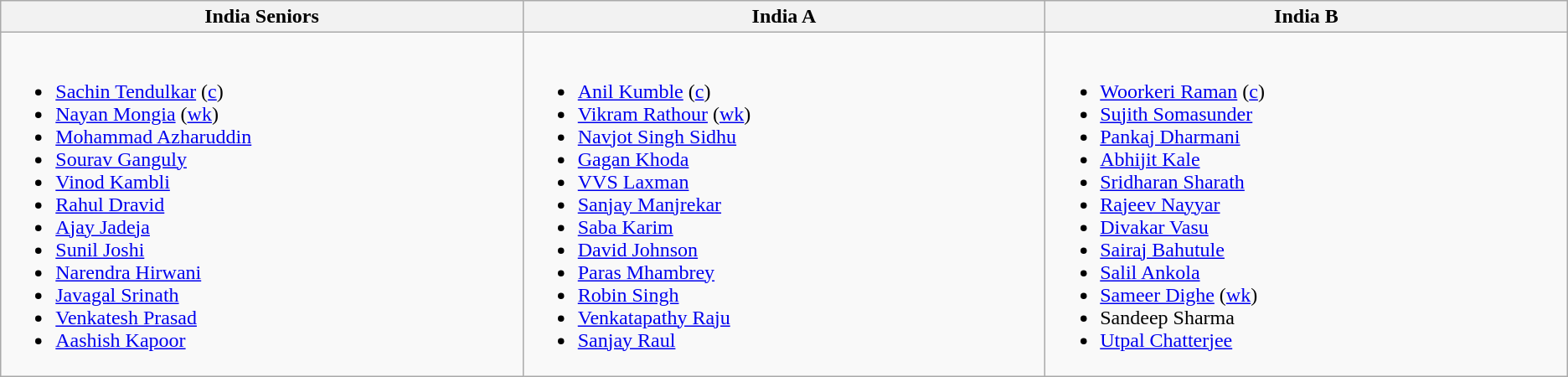<table class="wikitable">
<tr>
<th style="width:15%;"> India Seniors </th>
<th style="width:15%;"> India A </th>
<th style="width:15%;"> India B </th>
</tr>
<tr style="vertical-align:top">
<td><br><ul><li><a href='#'>Sachin Tendulkar</a> (<a href='#'>c</a>)</li><li><a href='#'>Nayan Mongia</a> (<a href='#'>wk</a>)</li><li><a href='#'>Mohammad Azharuddin</a></li><li><a href='#'>Sourav Ganguly</a></li><li><a href='#'>Vinod Kambli</a></li><li><a href='#'>Rahul Dravid</a></li><li><a href='#'>Ajay Jadeja</a></li><li><a href='#'>Sunil Joshi</a></li><li><a href='#'>Narendra Hirwani</a></li><li><a href='#'>Javagal Srinath</a></li><li><a href='#'>Venkatesh Prasad</a></li><li><a href='#'>Aashish Kapoor</a></li></ul></td>
<td><br><ul><li><a href='#'>Anil Kumble</a> (<a href='#'>c</a>)</li><li><a href='#'>Vikram Rathour</a> (<a href='#'>wk</a>)</li><li><a href='#'>Navjot Singh Sidhu</a></li><li><a href='#'>Gagan Khoda</a></li><li><a href='#'>VVS Laxman</a></li><li><a href='#'>Sanjay Manjrekar</a></li><li><a href='#'>Saba Karim</a></li><li><a href='#'>David Johnson</a></li><li><a href='#'>Paras Mhambrey</a></li><li><a href='#'>Robin Singh</a></li><li><a href='#'>Venkatapathy Raju</a></li><li><a href='#'>Sanjay Raul</a></li></ul></td>
<td><br><ul><li><a href='#'>Woorkeri Raman</a> (<a href='#'>c</a>)</li><li><a href='#'>Sujith Somasunder</a></li><li><a href='#'>Pankaj Dharmani</a></li><li><a href='#'>Abhijit Kale</a></li><li><a href='#'>Sridharan Sharath</a></li><li><a href='#'>Rajeev Nayyar</a></li><li><a href='#'>Divakar Vasu</a></li><li><a href='#'>Sairaj Bahutule</a></li><li><a href='#'>Salil Ankola</a></li><li><a href='#'>Sameer Dighe</a> (<a href='#'>wk</a>)</li><li>Sandeep Sharma</li><li><a href='#'>Utpal Chatterjee</a></li></ul></td>
</tr>
</table>
